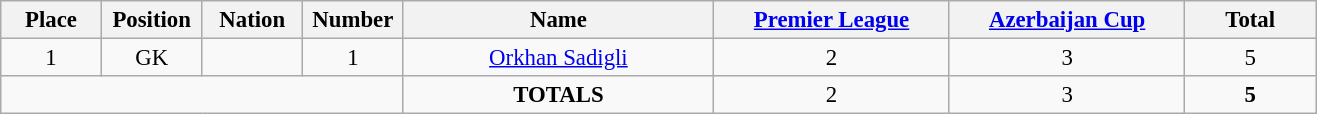<table class="wikitable" style="font-size: 95%; text-align: center;">
<tr>
<th width=60>Place</th>
<th width=60>Position</th>
<th width=60>Nation</th>
<th width=60>Number</th>
<th width=200>Name</th>
<th width=150><a href='#'>Premier League</a></th>
<th width=150><a href='#'>Azerbaijan Cup</a></th>
<th width=80>Total</th>
</tr>
<tr>
<td>1</td>
<td>GK</td>
<td></td>
<td>1</td>
<td><a href='#'>Orkhan Sadigli</a></td>
<td>2</td>
<td>3</td>
<td>5</td>
</tr>
<tr>
<td colspan="4"></td>
<td><strong>TOTALS</strong></td>
<td>2</td>
<td>3</td>
<td><strong>5</strong></td>
</tr>
</table>
